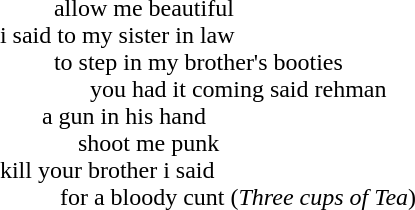<table style="text-align:left;" align="center">
<tr>
<td>         allow me beautiful<br>i said to my sister in law<br>         to step in my brother's booties<br>               you had it coming said rehman<br>       a gun in his hand<br>             shoot me punk<br>kill your brother i said<br>          for a bloody cunt (<em>Three cups of Tea</em>)</td>
</tr>
</table>
